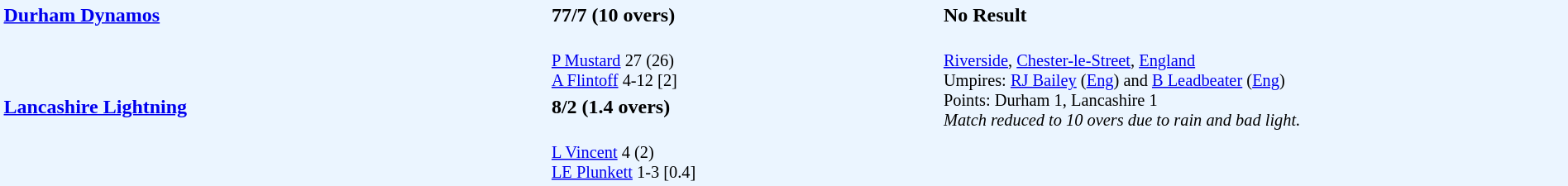<table style="width:100%; background:#ebf5ff;">
<tr>
<td style="width:35%; vertical-align:top;" rowspan="2"><strong><a href='#'>Durham Dynamos</a></strong></td>
<td style="width:25%;"><strong>77/7 (10 overs)</strong></td>
<td style="width:40%;"><strong>No Result</strong></td>
</tr>
<tr>
<td style="font-size: 85%;"><br><a href='#'>P Mustard</a> 27 (26)<br>
<a href='#'>A Flintoff</a> 4-12 [2]</td>
<td style="vertical-align:top; font-size:85%;" rowspan="3"><br><a href='#'>Riverside</a>, <a href='#'>Chester-le-Street</a>, <a href='#'>England</a><br>
Umpires: <a href='#'>RJ Bailey</a> (<a href='#'>Eng</a>) and <a href='#'>B Leadbeater</a> (<a href='#'>Eng</a>)<br>
Points: Durham 1, Lancashire 1<br><em>Match reduced to 10 overs due to rain and bad light.</em></td>
</tr>
<tr>
<td style="vertical-align:top;" rowspan="2"><strong><a href='#'>Lancashire Lightning</a></strong></td>
<td><strong>8/2 (1.4 overs)</strong></td>
</tr>
<tr>
<td style="font-size: 85%;"><br><a href='#'>L Vincent</a> 4 (2)<br>
<a href='#'>LE Plunkett</a> 1-3 [0.4]</td>
</tr>
</table>
